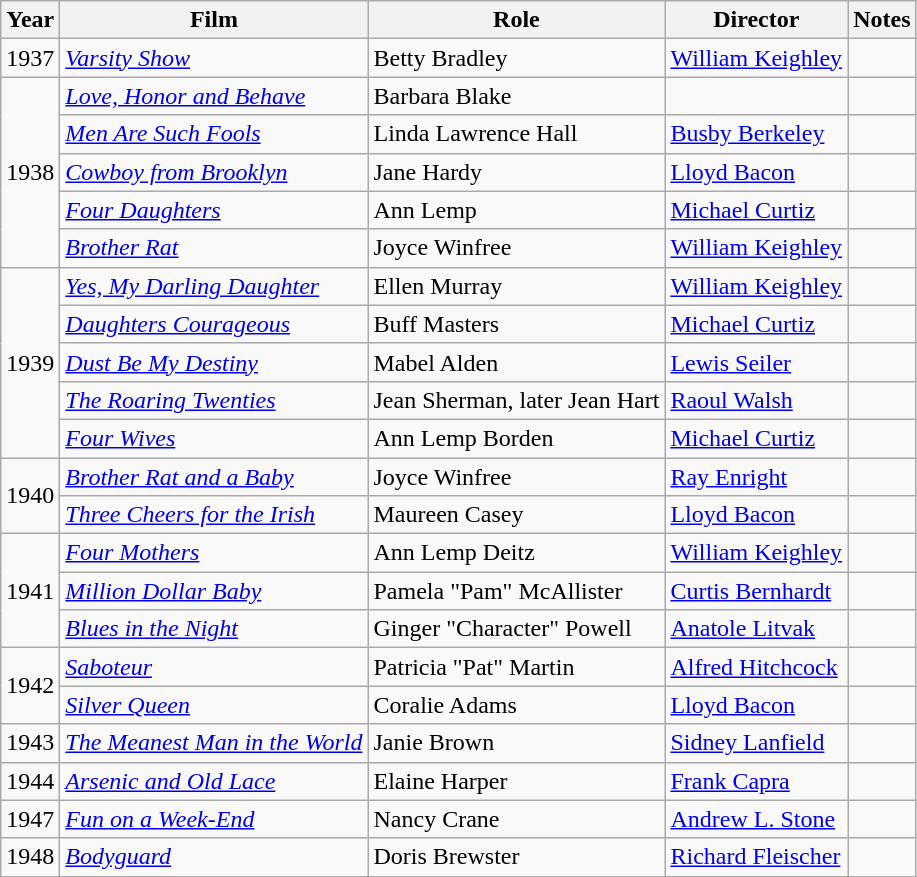<table class="wikitable sortable">
<tr>
<th>Year</th>
<th>Film</th>
<th>Role</th>
<th>Director</th>
<th class="unsortable">Notes</th>
</tr>
<tr>
<td>1937</td>
<td><em><a href='#'>Varsity Show</a></em></td>
<td>Betty Bradley</td>
<td><a href='#'>William Keighley</a></td>
<td></td>
</tr>
<tr>
<td rowspan=5>1938</td>
<td><em><a href='#'>Love, Honor and Behave</a></em></td>
<td>Barbara Blake</td>
<td></td>
<td></td>
</tr>
<tr>
<td><em><a href='#'>Men Are Such Fools</a></em></td>
<td>Linda Lawrence Hall</td>
<td><a href='#'>Busby Berkeley</a></td>
<td></td>
</tr>
<tr>
<td><em><a href='#'>Cowboy from Brooklyn</a></em></td>
<td>Jane Hardy</td>
<td><a href='#'>Lloyd Bacon</a></td>
<td></td>
</tr>
<tr>
<td><em><a href='#'>Four Daughters</a></em></td>
<td>Ann Lemp</td>
<td><a href='#'>Michael Curtiz</a></td>
<td></td>
</tr>
<tr>
<td><em><a href='#'>Brother Rat</a></em></td>
<td>Joyce Winfree</td>
<td><a href='#'>William Keighley</a></td>
<td></td>
</tr>
<tr>
<td rowspan=5>1939</td>
<td><em><a href='#'>Yes, My Darling Daughter</a></em></td>
<td>Ellen Murray</td>
<td><a href='#'>William Keighley</a></td>
<td></td>
</tr>
<tr>
<td><em><a href='#'>Daughters Courageous</a></em></td>
<td>Buff Masters</td>
<td><a href='#'>Michael Curtiz</a></td>
<td></td>
</tr>
<tr>
<td><em><a href='#'>Dust Be My Destiny</a></em></td>
<td>Mabel Alden</td>
<td><a href='#'>Lewis Seiler</a></td>
<td></td>
</tr>
<tr>
<td><em><a href='#'>The Roaring Twenties</a></em></td>
<td>Jean Sherman, later Jean Hart</td>
<td><a href='#'>Raoul Walsh</a></td>
<td></td>
</tr>
<tr>
<td><em><a href='#'>Four Wives</a></em></td>
<td>Ann Lemp Borden</td>
<td><a href='#'>Michael Curtiz</a></td>
<td></td>
</tr>
<tr>
<td rowspan=2>1940</td>
<td><em><a href='#'>Brother Rat and a Baby</a></em></td>
<td>Joyce Winfree</td>
<td><a href='#'>Ray Enright</a></td>
<td></td>
</tr>
<tr>
<td><em><a href='#'>Three Cheers for the Irish</a></em></td>
<td>Maureen Casey</td>
<td><a href='#'>Lloyd Bacon</a></td>
<td></td>
</tr>
<tr>
<td rowspan=3>1941</td>
<td><em><a href='#'>Four Mothers</a></em></td>
<td>Ann Lemp Deitz</td>
<td><a href='#'>William Keighley</a></td>
<td></td>
</tr>
<tr>
<td><em><a href='#'>Million Dollar Baby</a></em></td>
<td>Pamela "Pam" McAllister</td>
<td><a href='#'>Curtis Bernhardt</a></td>
<td></td>
</tr>
<tr>
<td><em><a href='#'>Blues in the Night</a></em></td>
<td>Ginger "Character" Powell</td>
<td><a href='#'>Anatole Litvak</a></td>
<td></td>
</tr>
<tr>
<td rowspan=2>1942</td>
<td><em><a href='#'>Saboteur</a></em></td>
<td>Patricia "Pat" Martin</td>
<td><a href='#'>Alfred Hitchcock</a></td>
<td></td>
</tr>
<tr>
<td><em><a href='#'>Silver Queen</a></em></td>
<td>Coralie Adams</td>
<td><a href='#'>Lloyd Bacon</a></td>
<td></td>
</tr>
<tr>
<td>1943</td>
<td><em><a href='#'>The Meanest Man in the World</a></em></td>
<td>Janie Brown</td>
<td><a href='#'>Sidney Lanfield</a></td>
<td></td>
</tr>
<tr>
<td>1944</td>
<td><em><a href='#'>Arsenic and Old Lace</a></em></td>
<td>Elaine Harper</td>
<td><a href='#'>Frank Capra</a></td>
<td></td>
</tr>
<tr>
<td>1947</td>
<td><em><a href='#'>Fun on a Week-End</a></em></td>
<td>Nancy Crane</td>
<td><a href='#'>Andrew L. Stone</a></td>
<td></td>
</tr>
<tr>
<td>1948</td>
<td><em><a href='#'>Bodyguard</a></em></td>
<td>Doris Brewster</td>
<td><a href='#'>Richard Fleischer</a></td>
<td></td>
</tr>
<tr>
</tr>
</table>
